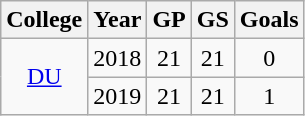<table class="wikitable" style="text-align:center">
<tr>
<th>College</th>
<th>Year</th>
<th>GP</th>
<th>GS</th>
<th>Goals</th>
</tr>
<tr>
<td rowspan="3"><a href='#'>DU</a></td>
<td>2018</td>
<td>21</td>
<td>21</td>
<td>0</td>
</tr>
<tr>
<td rowspan="3">2019</td>
<td>21</td>
<td>21</td>
<td>1</td>
</tr>
</table>
